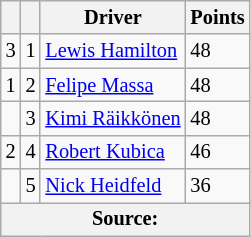<table class="wikitable" style="font-size: 85%;">
<tr>
<th></th>
<th></th>
<th>Driver</th>
<th>Points</th>
</tr>
<tr>
<td> 3</td>
<td align="center">1</td>
<td> <a href='#'>Lewis Hamilton</a></td>
<td>48</td>
</tr>
<tr>
<td> 1</td>
<td align="center">2</td>
<td> <a href='#'>Felipe Massa</a></td>
<td>48</td>
</tr>
<tr>
<td></td>
<td align="center">3</td>
<td> <a href='#'>Kimi Räikkönen</a></td>
<td>48</td>
</tr>
<tr>
<td> 2</td>
<td align="center">4</td>
<td> <a href='#'>Robert Kubica</a></td>
<td>46</td>
</tr>
<tr>
<td></td>
<td align="center">5</td>
<td> <a href='#'>Nick Heidfeld</a></td>
<td>36</td>
</tr>
<tr>
<th colspan=4>Source:</th>
</tr>
</table>
